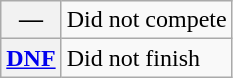<table class="wikitable">
<tr>
<th scope="row">—</th>
<td>Did not compete</td>
</tr>
<tr>
<th scope="row"><a href='#'>DNF</a></th>
<td>Did not finish</td>
</tr>
</table>
